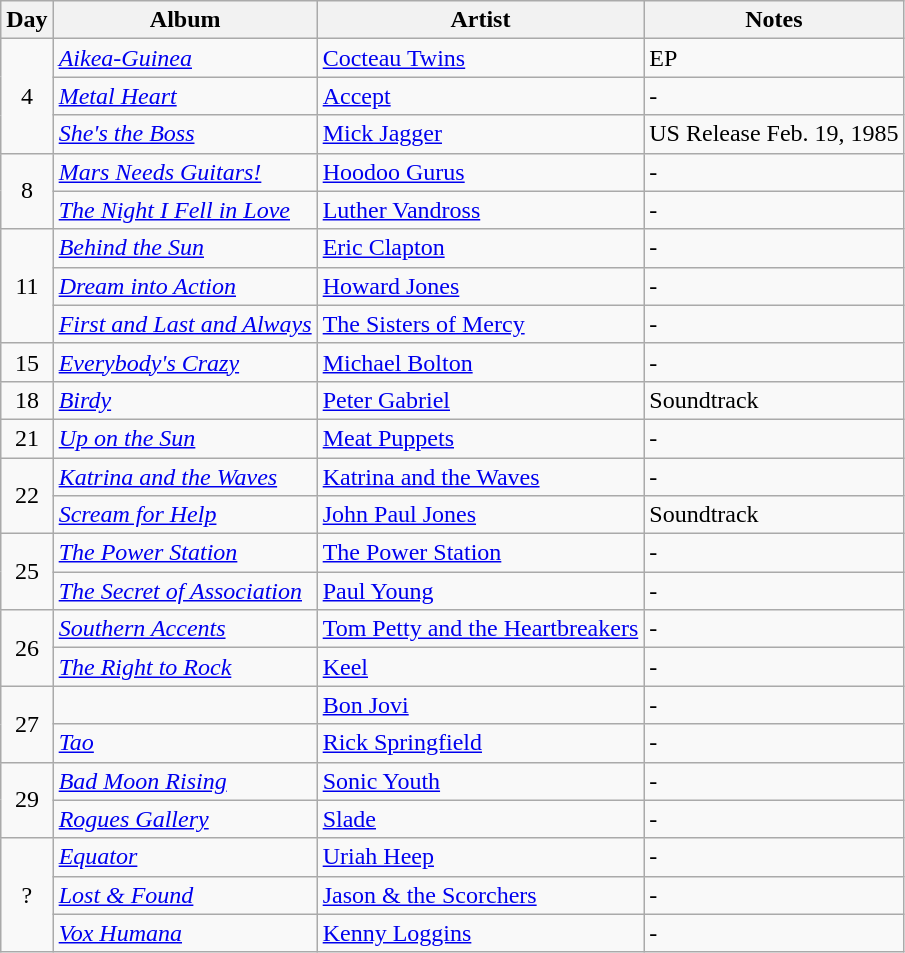<table class="wikitable">
<tr>
<th>Day</th>
<th>Album</th>
<th>Artist</th>
<th>Notes</th>
</tr>
<tr>
<td rowspan="3" align="center">4</td>
<td><em><a href='#'>Aikea-Guinea</a></em></td>
<td><a href='#'>Cocteau Twins</a></td>
<td>EP</td>
</tr>
<tr>
<td><em><a href='#'>Metal Heart</a></em></td>
<td><a href='#'>Accept</a></td>
<td>-</td>
</tr>
<tr>
<td><em><a href='#'>She's the Boss</a></em></td>
<td><a href='#'>Mick Jagger</a></td>
<td>US Release Feb. 19, 1985</td>
</tr>
<tr>
<td rowspan="2" align="center">8</td>
<td><em><a href='#'>Mars Needs Guitars!</a></em></td>
<td><a href='#'>Hoodoo Gurus</a></td>
<td>-</td>
</tr>
<tr>
<td><em><a href='#'>The Night I Fell in Love</a></em></td>
<td><a href='#'>Luther Vandross</a></td>
<td>-</td>
</tr>
<tr>
<td rowspan="3"  align="center">11</td>
<td><em><a href='#'>Behind the Sun</a></em></td>
<td><a href='#'>Eric Clapton</a></td>
<td>-</td>
</tr>
<tr>
<td><em><a href='#'>Dream into Action</a></em></td>
<td><a href='#'>Howard Jones</a></td>
<td>-</td>
</tr>
<tr>
<td><em><a href='#'>First and Last and Always</a></em></td>
<td><a href='#'>The Sisters of Mercy</a></td>
<td>-</td>
</tr>
<tr>
<td rowspan="1" align="center">15</td>
<td><em><a href='#'>Everybody's Crazy</a></em></td>
<td><a href='#'>Michael Bolton</a></td>
<td>-</td>
</tr>
<tr>
<td rowspan="1" align="center">18</td>
<td><em><a href='#'>Birdy</a></em></td>
<td><a href='#'>Peter Gabriel</a></td>
<td>Soundtrack</td>
</tr>
<tr>
<td rowspan="1" align="center">21</td>
<td><em><a href='#'>Up on the Sun</a></em></td>
<td><a href='#'>Meat Puppets</a></td>
<td>-</td>
</tr>
<tr>
<td rowspan="2" align="center">22</td>
<td><em><a href='#'>Katrina and the Waves</a></em></td>
<td><a href='#'>Katrina and the Waves</a></td>
<td>-</td>
</tr>
<tr>
<td><em><a href='#'>Scream for Help</a></em></td>
<td><a href='#'>John Paul Jones</a></td>
<td>Soundtrack</td>
</tr>
<tr>
<td rowspan="2" align="center">25</td>
<td><em><a href='#'>The Power Station</a></em></td>
<td><a href='#'>The Power Station</a></td>
<td>-</td>
</tr>
<tr>
<td><em><a href='#'>The Secret of Association</a></em></td>
<td><a href='#'>Paul Young</a></td>
<td>-</td>
</tr>
<tr>
<td rowspan="2" align="center">26</td>
<td><em><a href='#'>Southern Accents</a></em></td>
<td><a href='#'>Tom Petty and the Heartbreakers</a></td>
<td>-</td>
</tr>
<tr>
<td><em><a href='#'>The Right to Rock</a></em></td>
<td><a href='#'>Keel</a></td>
<td>-</td>
</tr>
<tr>
<td rowspan="2" align="center">27</td>
<td><em></em></td>
<td><a href='#'>Bon Jovi</a></td>
<td>-</td>
</tr>
<tr>
<td><em><a href='#'>Tao</a></em></td>
<td><a href='#'>Rick Springfield</a></td>
<td>-</td>
</tr>
<tr>
<td rowspan="2" align="center">29</td>
<td><em><a href='#'>Bad Moon Rising</a></em></td>
<td><a href='#'>Sonic Youth</a></td>
<td>-</td>
</tr>
<tr>
<td><em><a href='#'>Rogues Gallery</a></em></td>
<td><a href='#'>Slade</a></td>
<td>-</td>
</tr>
<tr>
<td rowspan="3" align="center">?</td>
<td><em><a href='#'>Equator</a></em></td>
<td><a href='#'>Uriah Heep</a></td>
<td>-</td>
</tr>
<tr>
<td><em><a href='#'>Lost & Found</a></em></td>
<td><a href='#'>Jason & the Scorchers</a></td>
<td>-</td>
</tr>
<tr>
<td><em><a href='#'>Vox Humana</a></em></td>
<td><a href='#'>Kenny Loggins</a></td>
<td>-</td>
</tr>
</table>
